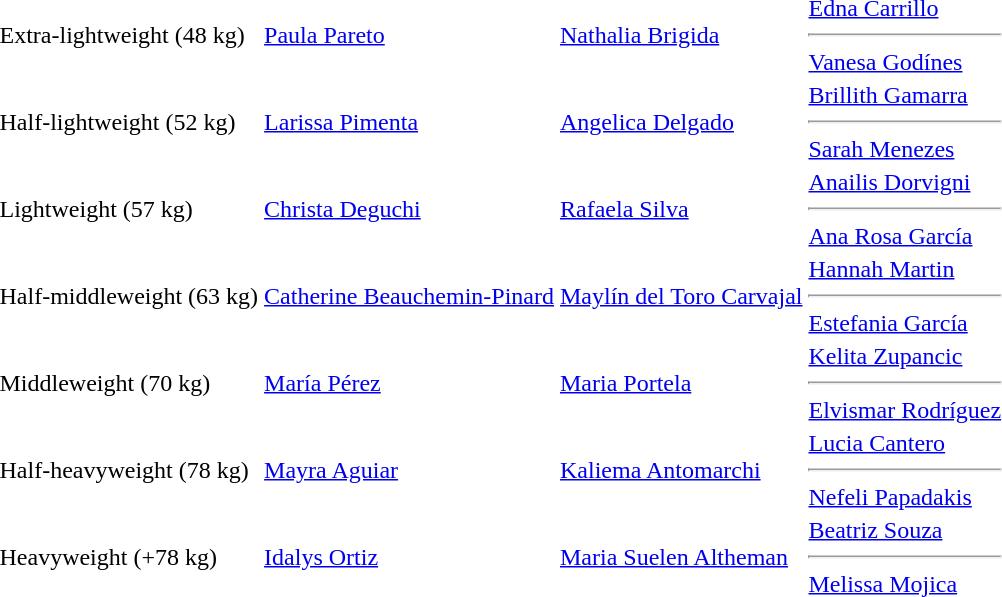<table>
<tr>
<td>Extra-lightweight (48 kg)</td>
<td><a href='#'>Paula Pareto</a><br></td>
<td><a href='#'>Nathalia Brigida</a><br></td>
<td><a href='#'>Edna Carrillo</a><br><hr><a href='#'>Vanesa Godínes</a><br></td>
</tr>
<tr>
<td>Half-lightweight (52 kg)</td>
<td><a href='#'>Larissa Pimenta</a><br></td>
<td><a href='#'>Angelica Delgado</a><br></td>
<td><a href='#'>Brillith Gamarra</a><br><hr><a href='#'>Sarah Menezes</a><br></td>
</tr>
<tr>
<td>Lightweight (57 kg)</td>
<td><a href='#'>Christa Deguchi</a><br></td>
<td><a href='#'>Rafaela Silva</a><br></td>
<td><a href='#'>Anailis Dorvigni</a><br><hr><a href='#'>Ana Rosa García</a><br></td>
</tr>
<tr>
<td>Half-middleweight (63 kg)</td>
<td><a href='#'>Catherine Beauchemin-Pinard</a><br></td>
<td><a href='#'>Maylín del Toro Carvajal</a><br></td>
<td><a href='#'>Hannah Martin</a><br><hr><a href='#'>Estefania García</a><br></td>
</tr>
<tr>
<td>Middleweight (70 kg)</td>
<td><a href='#'>María Pérez</a><br></td>
<td><a href='#'>Maria Portela</a><br></td>
<td><a href='#'>Kelita Zupancic</a><br><hr><a href='#'>Elvismar Rodríguez</a><br></td>
</tr>
<tr>
<td>Half-heavyweight (78 kg)</td>
<td><a href='#'>Mayra Aguiar</a><br></td>
<td><a href='#'>Kaliema Antomarchi</a><br></td>
<td><a href='#'>Lucia Cantero</a><br><hr><a href='#'>Nefeli Papadakis</a><br></td>
</tr>
<tr>
<td>Heavyweight (+78 kg)</td>
<td><a href='#'>Idalys Ortiz</a><br></td>
<td><a href='#'>Maria Suelen Altheman</a><br></td>
<td><a href='#'>Beatriz Souza</a><br><hr><a href='#'>Melissa Mojica</a><br></td>
</tr>
</table>
